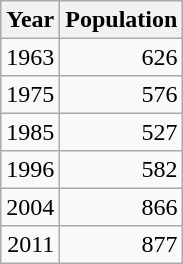<table class="wikitable" style="line-height:1.1em;">
<tr>
<th>Year</th>
<th>Population</th>
</tr>
<tr align="right">
<td>1963</td>
<td>626</td>
</tr>
<tr align="right">
<td>1975</td>
<td>576</td>
</tr>
<tr align="right">
<td>1985</td>
<td>527</td>
</tr>
<tr align="right">
<td>1996</td>
<td>582</td>
</tr>
<tr align="right">
<td>2004</td>
<td>866</td>
</tr>
<tr align="right">
<td>2011</td>
<td>877</td>
</tr>
</table>
